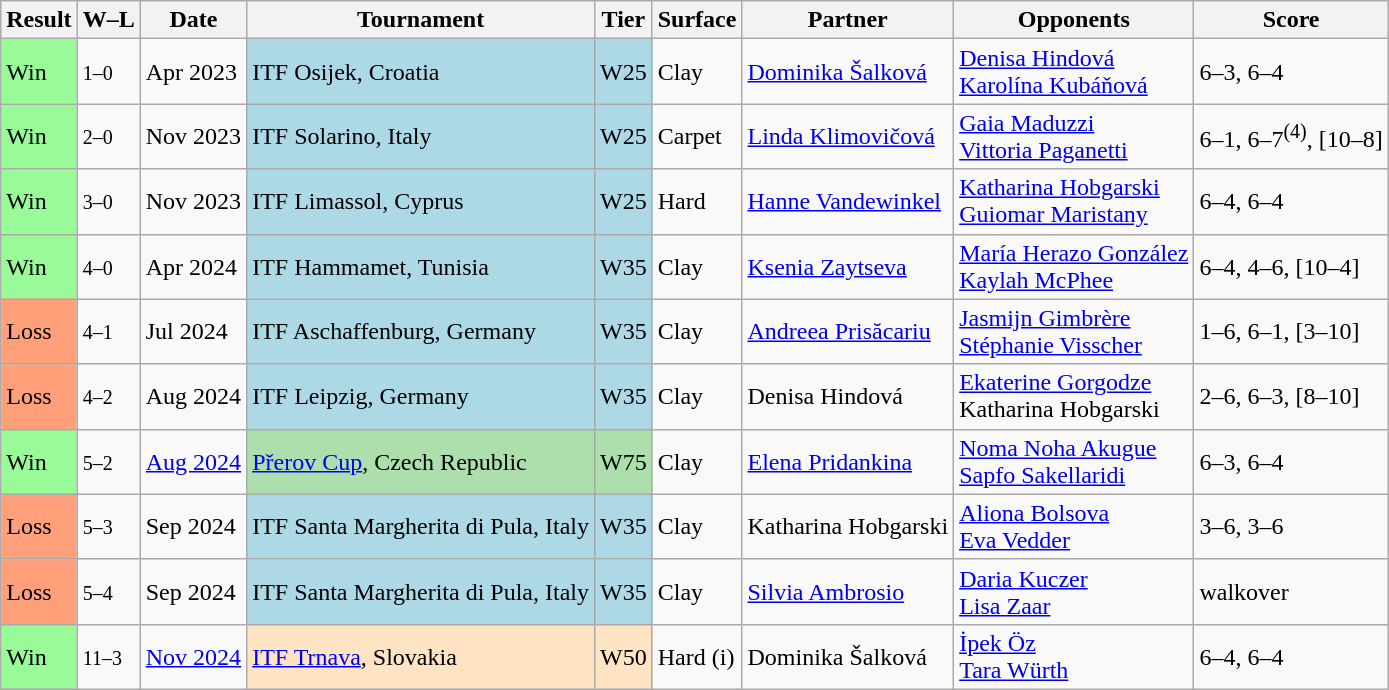<table class="sortable wikitable">
<tr>
<th>Result</th>
<th class="unsortable">W–L</th>
<th>Date</th>
<th>Tournament</th>
<th>Tier</th>
<th>Surface</th>
<th>Partner</th>
<th>Opponents</th>
<th class="unsortable">Score</th>
</tr>
<tr>
<td style="background:#98FB98;">Win</td>
<td><small>1–0</small></td>
<td>Apr 2023</td>
<td style="background:lightblue;">ITF Osijek, Croatia</td>
<td style="background:lightblue;">W25</td>
<td>Clay</td>
<td> <a href='#'>Dominika Šalková</a></td>
<td> <a href='#'>Denisa Hindová</a> <br>  <a href='#'>Karolína Kubáňová</a></td>
<td>6–3, 6–4</td>
</tr>
<tr>
<td style="background:#98FB98;">Win</td>
<td><small>2–0</small></td>
<td>Nov 2023</td>
<td style="background:lightblue;">ITF Solarino, Italy</td>
<td style="background:lightblue;">W25</td>
<td>Carpet</td>
<td> <a href='#'>Linda Klimovičová</a></td>
<td> <a href='#'>Gaia Maduzzi</a> <br> <a href='#'>Vittoria Paganetti</a></td>
<td>6–1, 6–7<sup>(4)</sup>, [10–8]</td>
</tr>
<tr>
<td style="background:#98FB98;">Win</td>
<td><small>3–0</small></td>
<td>Nov 2023</td>
<td style="background:lightblue;">ITF Limassol, Cyprus</td>
<td style="background:lightblue;">W25</td>
<td>Hard</td>
<td> <a href='#'>Hanne Vandewinkel</a></td>
<td> <a href='#'>Katharina Hobgarski</a> <br>  <a href='#'>Guiomar Maristany</a></td>
<td>6–4, 6–4</td>
</tr>
<tr>
<td style="background:#98FB98;">Win</td>
<td><small>4–0</small></td>
<td>Apr 2024</td>
<td style="background:lightblue;">ITF Hammamet, Tunisia</td>
<td style="background:lightblue;">W35</td>
<td>Clay</td>
<td> <a href='#'>Ksenia Zaytseva</a></td>
<td> <a href='#'>María Herazo González</a> <br>  <a href='#'>Kaylah McPhee</a></td>
<td>6–4, 4–6, [10–4]</td>
</tr>
<tr>
<td style="background:#ffa07a;">Loss</td>
<td><small>4–1</small></td>
<td>Jul 2024</td>
<td style="background:lightblue;">ITF Aschaffenburg, Germany</td>
<td style="background:lightblue;">W35</td>
<td>Clay</td>
<td> <a href='#'>Andreea Prisăcariu</a></td>
<td> <a href='#'>Jasmijn Gimbrère</a> <br>  <a href='#'>Stéphanie Visscher</a></td>
<td>1–6, 6–1, [3–10]</td>
</tr>
<tr>
<td style="background:#ffa07a;">Loss</td>
<td><small>4–2</small></td>
<td>Aug 2024</td>
<td style="background:lightblue;">ITF Leipzig, Germany</td>
<td style="background:lightblue;">W35</td>
<td>Clay</td>
<td> Denisa Hindová</td>
<td> <a href='#'>Ekaterine Gorgodze</a> <br>  Katharina Hobgarski</td>
<td>2–6, 6–3, [8–10]</td>
</tr>
<tr>
<td style="background:#98FB98;">Win</td>
<td><small>5–2</small></td>
<td><a href='#'>Aug 2024</a></td>
<td style="background:#addfad;"><a href='#'>Přerov Cup</a>, Czech Republic</td>
<td style="background:#addfad;">W75</td>
<td>Clay</td>
<td> <a href='#'>Elena Pridankina</a></td>
<td> <a href='#'>Noma Noha Akugue</a> <br>  <a href='#'>Sapfo Sakellaridi</a></td>
<td>6–3, 6–4</td>
</tr>
<tr>
<td style="background:#ffa07a;">Loss</td>
<td><small>5–3</small></td>
<td>Sep 2024</td>
<td style="background:lightblue;">ITF Santa Margherita di Pula, Italy</td>
<td style="background:lightblue;">W35</td>
<td>Clay</td>
<td> Katharina Hobgarski</td>
<td> <a href='#'>Aliona Bolsova</a> <br>  <a href='#'>Eva Vedder</a></td>
<td>3–6, 3–6</td>
</tr>
<tr>
<td style="background:#ffa07a;">Loss</td>
<td><small>5–4</small></td>
<td>Sep 2024</td>
<td style="background:lightblue;">ITF Santa Margherita di Pula, Italy</td>
<td style="background:lightblue;">W35</td>
<td>Clay</td>
<td> <a href='#'>Silvia Ambrosio</a></td>
<td> <a href='#'>Daria Kuczer</a> <br>  <a href='#'>Lisa Zaar</a></td>
<td>walkover</td>
</tr>
<tr>
<td style="background:#98FB98;">Win</td>
<td><small>11–3</small></td>
<td><a href='#'>Nov 2024</a></td>
<td style="background:#ffe4c4;"><a href='#'>ITF Trnava</a>, Slovakia</td>
<td style="background:#ffe4c4;">W50</td>
<td>Hard (i)</td>
<td> Dominika Šalková</td>
<td> <a href='#'>İpek Öz</a><br> <a href='#'>Tara Würth</a></td>
<td>6–4, 6–4</td>
</tr>
</table>
